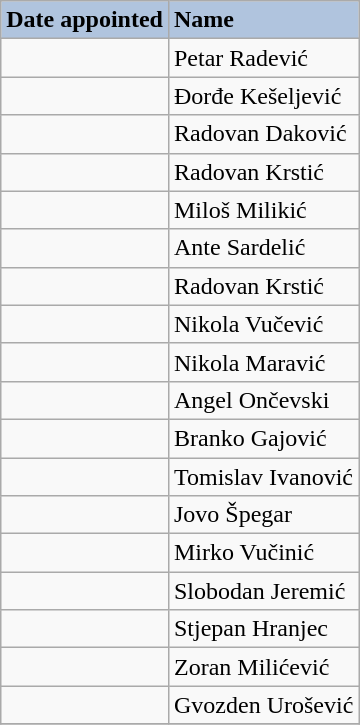<table class="wikitable">
<tr>
<th style="text-align: left; background: #B0C4DE;">Date appointed</th>
<th style="text-align: left; background: #B0C4DE;">Name</th>
</tr>
<tr>
<td></td>
<td>Petar Radević</td>
</tr>
<tr>
<td></td>
<td>Đorđe Kešeljević</td>
</tr>
<tr>
<td></td>
<td>Radovan Daković</td>
</tr>
<tr>
<td></td>
<td>Radovan Krstić</td>
</tr>
<tr>
<td></td>
<td>Miloš Milikić</td>
</tr>
<tr>
<td></td>
<td>Ante Sardelić</td>
</tr>
<tr>
<td></td>
<td>Radovan Krstić</td>
</tr>
<tr>
<td></td>
<td>Nikola Vučević</td>
</tr>
<tr>
<td></td>
<td>Nikola Maravić</td>
</tr>
<tr>
<td></td>
<td>Angel Ončevski</td>
</tr>
<tr>
<td></td>
<td>Branko Gajović</td>
</tr>
<tr>
<td></td>
<td>Tomislav Ivanović</td>
</tr>
<tr>
<td></td>
<td>Jovo Špegar</td>
</tr>
<tr>
<td></td>
<td>Mirko Vučinić</td>
</tr>
<tr>
<td></td>
<td>Slobodan Jeremić</td>
</tr>
<tr>
<td></td>
<td>Stjepan Hranjec</td>
</tr>
<tr>
<td></td>
<td>Zoran Milićević</td>
</tr>
<tr>
<td></td>
<td>Gvozden Urošević</td>
</tr>
<tr>
</tr>
</table>
